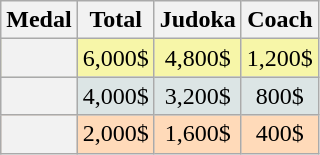<table class=wikitable style="text-align:center;">
<tr>
<th>Medal</th>
<th>Total</th>
<th>Judoka</th>
<th>Coach</th>
</tr>
<tr bgcolor=F7F6A8>
<th></th>
<td>6,000$</td>
<td>4,800$</td>
<td>1,200$</td>
</tr>
<tr bgcolor=DCE5E5>
<th></th>
<td>4,000$</td>
<td>3,200$</td>
<td>800$</td>
</tr>
<tr bgcolor=FFDAB9>
<th></th>
<td>2,000$</td>
<td>1,600$</td>
<td>400$</td>
</tr>
</table>
